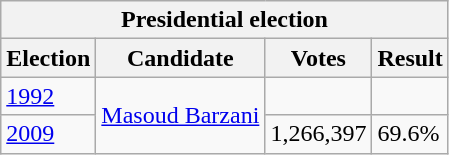<table class="wikitable">
<tr>
<th colspan="4">Presidential election</th>
</tr>
<tr>
<th>Election</th>
<th>Candidate</th>
<th>Votes</th>
<th>Result</th>
</tr>
<tr>
<td><a href='#'>1992</a></td>
<td rowspan="2"><a href='#'>Masoud Barzani</a></td>
<td></td>
<td></td>
</tr>
<tr>
<td><a href='#'>2009</a></td>
<td>1,266,397</td>
<td>69.6%</td>
</tr>
</table>
